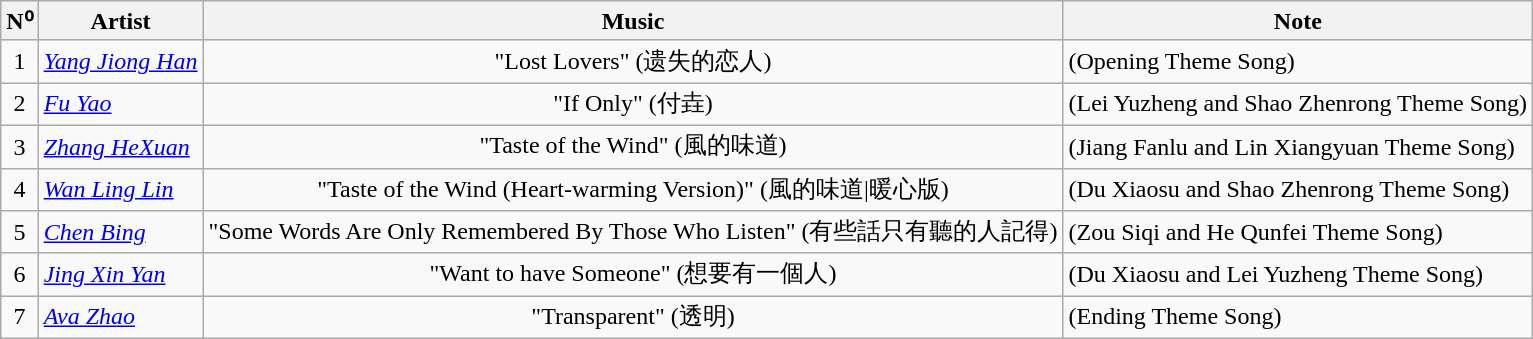<table class="wikitable">
<tr>
<th>N⁰</th>
<th>Artist</th>
<th>Music</th>
<th>Note</th>
</tr>
<tr>
<td align="center">1</td>
<td><em><a href='#'>Yang Jiong Han</a></em></td>
<td align="center">"Lost Lovers" (遗失的恋人)</td>
<td>(Opening Theme Song)</td>
</tr>
<tr>
<td align="center">2</td>
<td><em><a href='#'>Fu Yao</a></em></td>
<td align="center">"If Only" (付垚)</td>
<td>(Lei Yuzheng and Shao Zhenrong Theme Song)</td>
</tr>
<tr>
<td align="center">3</td>
<td><em><a href='#'>Zhang HeXuan</a></em></td>
<td align="center">"Taste of the Wind" (風的味道)</td>
<td>(Jiang Fanlu and Lin Xiangyuan Theme Song)</td>
</tr>
<tr>
<td align="center">4</td>
<td><em><a href='#'>Wan Ling Lin</a></em></td>
<td align="center">"Taste of the Wind (Heart-warming Version)" (風的味道|暖心版)</td>
<td>(Du Xiaosu and Shao Zhenrong Theme Song)</td>
</tr>
<tr>
<td align="center">5</td>
<td><em><a href='#'>Chen Bing</a></em></td>
<td align="center">"Some Words Are Only Remembered By Those Who Listen" (有些話只有聽的人記得)</td>
<td>(Zou Siqi and He Qunfei Theme Song)</td>
</tr>
<tr>
<td align="center">6</td>
<td><em><a href='#'>Jing Xin Yan</a></em></td>
<td align="center">"Want to have Someone" (想要有一個人)</td>
<td>(Du Xiaosu and Lei Yuzheng Theme Song)</td>
</tr>
<tr>
<td align="center">7</td>
<td><em><a href='#'>Ava Zhao</a></em></td>
<td align="center">"Transparent" (透明)</td>
<td>(Ending Theme Song)</td>
</tr>
</table>
